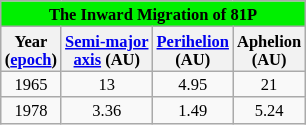<table class=wikitable style="text-align:center; font-size:11px; float:right; margin:2px">
<tr bgcolor= style="font-size: smaller;">
<td colspan="8" style="text-align:center;"><strong>The Inward Migration of 81P</strong></td>
</tr>
<tr>
<th>Year<br>(<a href='#'>epoch</a>)</th>
<th><a href='#'>Semi-major<br>axis</a> (AU)</th>
<th><a href='#'>Perihelion</a><br>(AU)</th>
<th>Aphelion<br>(AU)</th>
</tr>
<tr>
<td>1965</td>
<td>13</td>
<td>4.95</td>
<td>21</td>
</tr>
<tr>
<td>1978</td>
<td>3.36</td>
<td>1.49</td>
<td>5.24</td>
</tr>
</table>
